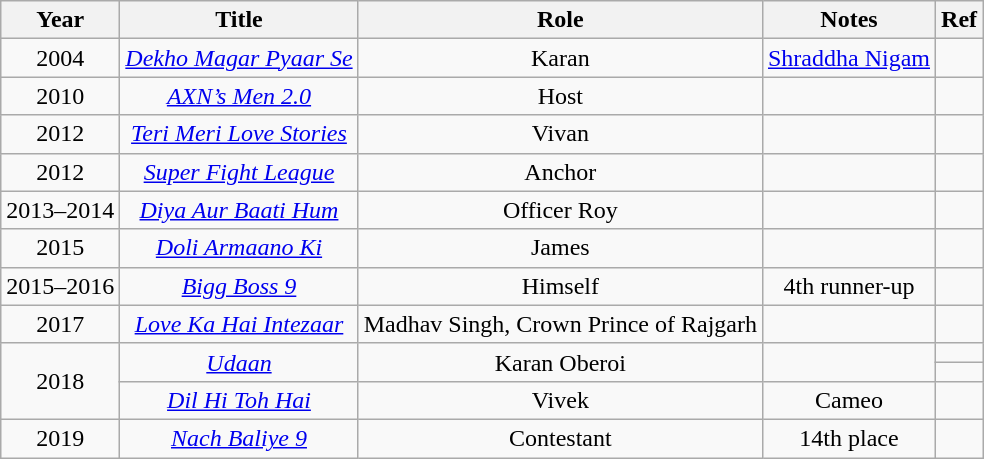<table class="wikitable" style="text-align:center;">
<tr>
<th>Year</th>
<th>Title</th>
<th>Role</th>
<th>Notes</th>
<th>Ref</th>
</tr>
<tr>
<td>2004</td>
<td><em><a href='#'>Dekho Magar Pyaar Se</a></em></td>
<td>Karan</td>
<td><a href='#'>Shraddha Nigam</a></td>
<td></td>
</tr>
<tr>
<td>2010</td>
<td><em><a href='#'>AXN’s Men 2.0</a></em></td>
<td>Host</td>
<td></td>
<td></td>
</tr>
<tr>
<td>2012</td>
<td><em><a href='#'>Teri Meri Love Stories</a></em></td>
<td>Vivan</td>
<td></td>
<td></td>
</tr>
<tr>
<td>2012</td>
<td><em><a href='#'>Super Fight League</a></em></td>
<td>Anchor</td>
<td></td>
<td></td>
</tr>
<tr>
<td>2013–2014</td>
<td><em><a href='#'>Diya Aur Baati Hum</a></em></td>
<td>Officer Roy</td>
<td></td>
<td></td>
</tr>
<tr>
<td>2015</td>
<td><em><a href='#'>Doli Armaano Ki</a></em></td>
<td>James</td>
<td></td>
<td></td>
</tr>
<tr>
<td>2015–2016</td>
<td><em><a href='#'>Bigg Boss 9</a></em></td>
<td>Himself</td>
<td>4th runner-up</td>
<td></td>
</tr>
<tr>
<td>2017</td>
<td><em><a href='#'>Love Ka Hai Intezaar</a></em></td>
<td>Madhav Singh, Crown Prince of Rajgarh</td>
<td></td>
<td></td>
</tr>
<tr>
<td rowspan="3">2018</td>
<td rowspan="2"><em><a href='#'>Udaan</a></em></td>
<td rowspan="2">Karan Oberoi</td>
<td rowspan="2"></td>
<td></td>
</tr>
<tr>
<td></td>
</tr>
<tr>
<td><em><a href='#'>Dil Hi Toh Hai</a></em></td>
<td>Vivek</td>
<td>Cameo</td>
<td></td>
</tr>
<tr>
<td>2019</td>
<td><em><a href='#'>Nach Baliye 9</a></em></td>
<td>Contestant</td>
<td>14th place</td>
<td></td>
</tr>
</table>
